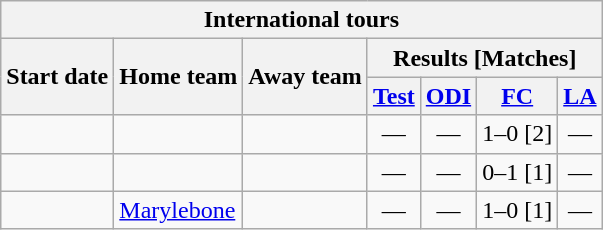<table class="wikitable">
<tr>
<th colspan="7">International tours</th>
</tr>
<tr>
<th rowspan="2">Start date</th>
<th rowspan="2">Home team</th>
<th rowspan="2">Away team</th>
<th colspan="4">Results [Matches]</th>
</tr>
<tr>
<th><a href='#'>Test</a></th>
<th><a href='#'>ODI</a></th>
<th><a href='#'>FC</a></th>
<th><a href='#'>LA</a></th>
</tr>
<tr>
<td><a href='#'></a></td>
<td></td>
<td></td>
<td ; style="text-align:center">—</td>
<td ; style="text-align:center">—</td>
<td>1–0 [2]</td>
<td ; style="text-align:center">—</td>
</tr>
<tr>
<td><a href='#'></a></td>
<td></td>
<td></td>
<td ; style="text-align:center">—</td>
<td ; style="text-align:center">—</td>
<td>0–1 [1]</td>
<td ; style="text-align:center">—</td>
</tr>
<tr>
<td><a href='#'></a></td>
<td><a href='#'>Marylebone</a></td>
<td></td>
<td ; style="text-align:center">—</td>
<td ; style="text-align:center">—</td>
<td>1–0 [1]</td>
<td ; style="text-align:center">—</td>
</tr>
</table>
